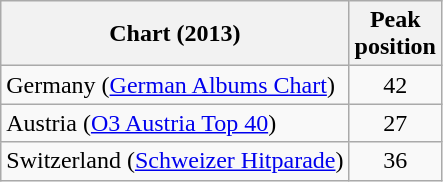<table class="wikitable">
<tr>
<th>Chart (2013)</th>
<th>Peak<br>position</th>
</tr>
<tr>
<td>Germany (<a href='#'>German Albums Chart</a>)</td>
<td align="center">42</td>
</tr>
<tr>
<td>Austria (<a href='#'>O3 Austria Top 40</a>)</td>
<td align="center">27</td>
</tr>
<tr>
<td>Switzerland (<a href='#'>Schweizer Hitparade</a>)</td>
<td align="center">36</td>
</tr>
</table>
